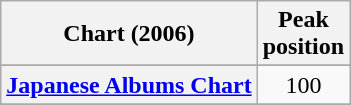<table class="wikitable sortable plainrowheaders">
<tr>
<th scope="col">Chart (2006)</th>
<th scope="col">Peak<br>position</th>
</tr>
<tr>
</tr>
<tr>
</tr>
<tr>
</tr>
<tr>
</tr>
<tr>
</tr>
<tr>
</tr>
<tr>
</tr>
<tr>
</tr>
<tr>
<th scope="row"><a href='#'>Japanese Albums Chart</a></th>
<td align="center">100</td>
</tr>
<tr>
</tr>
<tr>
</tr>
<tr>
</tr>
<tr>
</tr>
<tr>
</tr>
<tr>
</tr>
<tr>
</tr>
<tr>
</tr>
<tr>
</tr>
</table>
